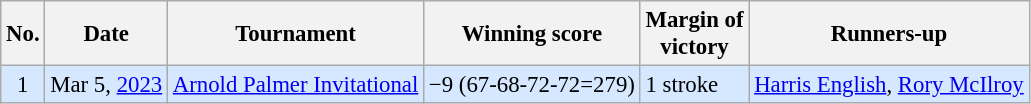<table class="wikitable" style="font-size:95%;">
<tr>
<th>No.</th>
<th>Date</th>
<th>Tournament</th>
<th>Winning score</th>
<th>Margin of<br>victory</th>
<th>Runners-up</th>
</tr>
<tr style="background:#D6E8FF;">
<td align=center>1</td>
<td align=right>Mar 5, <a href='#'>2023</a></td>
<td><a href='#'>Arnold Palmer Invitational</a></td>
<td>−9 (67-68-72-72=279)</td>
<td>1 stroke</td>
<td> <a href='#'>Harris English</a>,  <a href='#'>Rory McIlroy</a></td>
</tr>
</table>
